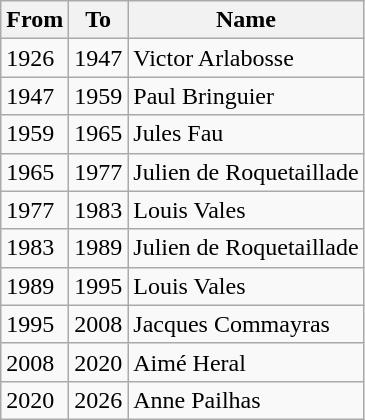<table class="wikitable">
<tr>
<th>From</th>
<th>To</th>
<th>Name</th>
</tr>
<tr>
<td>1926</td>
<td>1947</td>
<td>Victor Arlabosse</td>
</tr>
<tr>
<td>1947</td>
<td>1959</td>
<td>Paul Bringuier</td>
</tr>
<tr>
<td>1959</td>
<td>1965</td>
<td>Jules Fau</td>
</tr>
<tr>
<td>1965</td>
<td>1977</td>
<td>Julien de Roquetaillade</td>
</tr>
<tr>
<td>1977</td>
<td>1983</td>
<td>Louis Vales</td>
</tr>
<tr>
<td>1983</td>
<td>1989</td>
<td>Julien de Roquetaillade</td>
</tr>
<tr>
<td>1989</td>
<td>1995</td>
<td>Louis Vales</td>
</tr>
<tr>
<td>1995</td>
<td>2008</td>
<td>Jacques Commayras</td>
</tr>
<tr>
<td>2008</td>
<td>2020</td>
<td>Aimé Heral</td>
</tr>
<tr>
<td>2020</td>
<td>2026</td>
<td>Anne Pailhas</td>
</tr>
</table>
